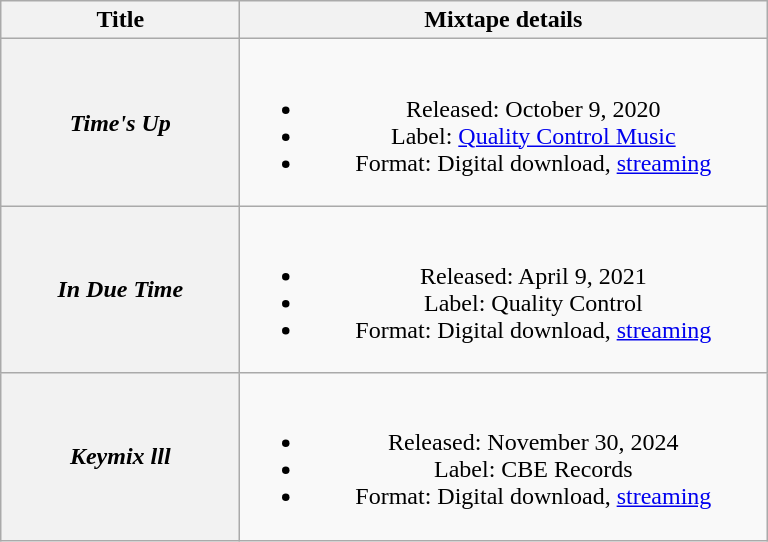<table class="wikitable plainrowheaders" style="text-align:center;">
<tr>
<th scope="col" style="width:9.5em;">Title</th>
<th scope="col" style="width:21.5em;">Mixtape details</th>
</tr>
<tr>
<th scope="row"><em>Time's Up</em></th>
<td><br><ul><li>Released: October 9, 2020</li><li>Label: <a href='#'>Quality Control Music</a></li><li>Format: Digital download, <a href='#'>streaming</a></li></ul></td>
</tr>
<tr>
<th scope="row"><em>In Due Time</em></th>
<td><br><ul><li>Released: April 9, 2021</li><li>Label: Quality Control</li><li>Format: Digital download, <a href='#'>streaming</a></li></ul></td>
</tr>
<tr>
<th scope= "row"><em>Keymix lll</em></th>
<td><br><ul><li>Released: November 30, 2024</li><li>Label: CBE Records</li><li>Format: Digital download, <a href='#'>streaming</a></li></ul></td>
</tr>
</table>
